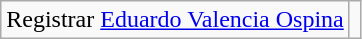<table class="wikitable">
<tr>
<td>Registrar <a href='#'>Eduardo Valencia Ospina</a></td>
<td></td>
</tr>
</table>
